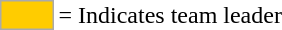<table>
<tr>
<td style="background-color:#FFCC00; border:1px solid #aaaaaa; width:2em;"></td>
<td>= Indicates team leader</td>
</tr>
</table>
